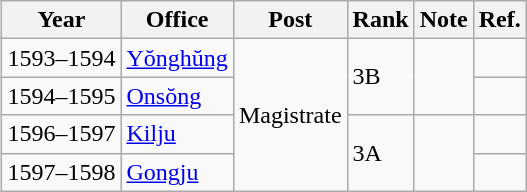<table class="wikitable" style="float:right; clear:right; margin-left:8px">
<tr>
<th>Year</th>
<th>Office</th>
<th>Post</th>
<th>Rank</th>
<th>Note</th>
<th>Ref.</th>
</tr>
<tr>
<td>1593–1594</td>
<td><a href='#'>Yŏnghŭng</a></td>
<td rowspan="4">Magistrate</td>
<td rowspan="2">3B</td>
<td rowspan="2"></td>
<td></td>
</tr>
<tr>
<td>1594–1595</td>
<td><a href='#'>Onsŏng</a></td>
<td></td>
</tr>
<tr>
<td>1596–1597</td>
<td><a href='#'>Kilju</a></td>
<td rowspan="2">3A</td>
<td rowspan="2"></td>
<td></td>
</tr>
<tr>
<td>1597–1598</td>
<td><a href='#'>Gongju</a></td>
<td></td>
</tr>
</table>
